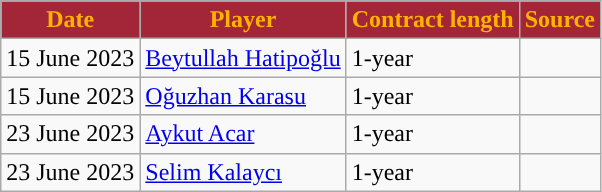<table class="wikitable plainrowheaders sortable">
<tr>
<th style="background:#A32638; color:#FFB300; ">Date</th>
<th style="background:#A32638; color:#FFB300; ">Player</th>
<th style="background:#A32638; color:#FFB300; ">Contract length</th>
<th style="background:#A32638; color:#FFB300; ">Source</th>
</tr>
<tr>
<td>15 June 2023</td>
<td align=left> <a href='#'>Beytullah Hatipoğlu</a></td>
<td>1-year</td>
<td></td>
</tr>
<tr>
<td>15 June 2023</td>
<td align=left> <a href='#'>Oğuzhan Karasu</a></td>
<td>1-year</td>
<td></td>
</tr>
<tr>
<td>23 June 2023</td>
<td align=left> <a href='#'>Aykut Acar</a></td>
<td>1-year</td>
<td></td>
</tr>
<tr>
<td>23 June 2023</td>
<td align=left> <a href='#'>Selim Kalaycı</a></td>
<td>1-year</td>
<td></td>
</tr>
</table>
